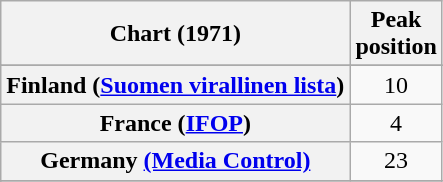<table class="wikitable sortable plainrowheaders">
<tr>
<th scope="col">Chart (1971)</th>
<th scope="col">Peak<br>position</th>
</tr>
<tr>
</tr>
<tr>
</tr>
<tr>
<th scope="row">Finland (<a href='#'>Suomen virallinen lista</a>)</th>
<td align="center">10</td>
</tr>
<tr>
<th scope="row">France (<a href='#'>IFOP</a>)</th>
<td style="text-align:center;">4</td>
</tr>
<tr>
<th scope="row">Germany <a href='#'>(Media Control)</a></th>
<td style="text-align:center;">23</td>
</tr>
<tr>
</tr>
<tr>
</tr>
<tr>
</tr>
<tr>
</tr>
<tr>
</tr>
</table>
